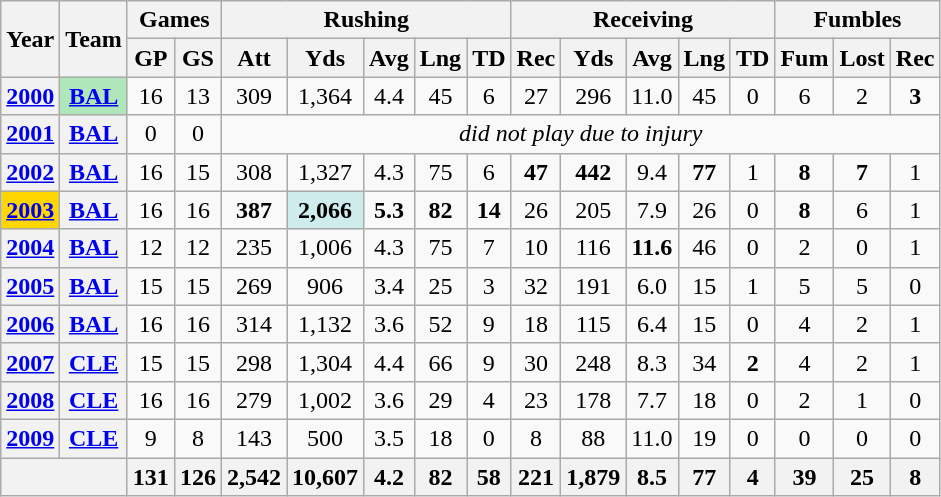<table class="wikitable" style="text-align:center;">
<tr>
<th rowspan="2">Year</th>
<th rowspan="2">Team</th>
<th colspan="2">Games</th>
<th colspan="5">Rushing</th>
<th colspan="5">Receiving</th>
<th colspan="3">Fumbles</th>
</tr>
<tr>
<th>GP</th>
<th>GS</th>
<th>Att</th>
<th>Yds</th>
<th>Avg</th>
<th>Lng</th>
<th>TD</th>
<th>Rec</th>
<th>Yds</th>
<th>Avg</th>
<th>Lng</th>
<th>TD</th>
<th>Fum</th>
<th>Lost</th>
<th>Rec</th>
</tr>
<tr>
<th><a href='#'>2000</a></th>
<th style="background:#afe6ba;"><a href='#'>BAL</a></th>
<td>16</td>
<td>13</td>
<td>309</td>
<td>1,364</td>
<td>4.4</td>
<td>45</td>
<td>6</td>
<td>27</td>
<td>296</td>
<td>11.0</td>
<td>45</td>
<td>0</td>
<td>6</td>
<td>2</td>
<td><strong>3</strong></td>
</tr>
<tr>
<th><a href='#'>2001</a></th>
<th><a href='#'>BAL</a></th>
<td>0</td>
<td>0</td>
<td colspan="13" align="center"><em>did not play due to injury</em></td>
</tr>
<tr>
<th><a href='#'>2002</a></th>
<th><a href='#'>BAL</a></th>
<td>16</td>
<td>15</td>
<td>308</td>
<td>1,327</td>
<td>4.3</td>
<td>75</td>
<td>6</td>
<td><strong>47</strong></td>
<td><strong>442</strong></td>
<td>9.4</td>
<td><strong>77</strong></td>
<td>1</td>
<td><strong>8</strong></td>
<td><strong>7</strong></td>
<td>1</td>
</tr>
<tr>
<th style="background:#ffd700;"><a href='#'>2003</a></th>
<th><a href='#'>BAL</a></th>
<td>16</td>
<td>16</td>
<td><strong>387</strong></td>
<td style="background:#cfecec;"><strong>2,066</strong></td>
<td><strong>5.3</strong></td>
<td><strong>82</strong></td>
<td><strong>14</strong></td>
<td>26</td>
<td>205</td>
<td>7.9</td>
<td>26</td>
<td>0</td>
<td><strong>8</strong></td>
<td>6</td>
<td>1</td>
</tr>
<tr>
<th><a href='#'>2004</a></th>
<th><a href='#'>BAL</a></th>
<td>12</td>
<td>12</td>
<td>235</td>
<td>1,006</td>
<td>4.3</td>
<td>75</td>
<td>7</td>
<td>10</td>
<td>116</td>
<td><strong>11.6</strong></td>
<td>46</td>
<td>0</td>
<td>2</td>
<td>0</td>
<td>1</td>
</tr>
<tr>
<th><a href='#'>2005</a></th>
<th><a href='#'>BAL</a></th>
<td>15</td>
<td>15</td>
<td>269</td>
<td>906</td>
<td>3.4</td>
<td>25</td>
<td>3</td>
<td>32</td>
<td>191</td>
<td>6.0</td>
<td>15</td>
<td>1</td>
<td>5</td>
<td>5</td>
<td>0</td>
</tr>
<tr>
<th><a href='#'>2006</a></th>
<th><a href='#'>BAL</a></th>
<td>16</td>
<td>16</td>
<td>314</td>
<td>1,132</td>
<td>3.6</td>
<td>52</td>
<td>9</td>
<td>18</td>
<td>115</td>
<td>6.4</td>
<td>15</td>
<td>0</td>
<td>4</td>
<td>2</td>
<td>1</td>
</tr>
<tr>
<th><a href='#'>2007</a></th>
<th><a href='#'>CLE</a></th>
<td>15</td>
<td>15</td>
<td>298</td>
<td>1,304</td>
<td>4.4</td>
<td>66</td>
<td>9</td>
<td>30</td>
<td>248</td>
<td>8.3</td>
<td>34</td>
<td><strong>2</strong></td>
<td>4</td>
<td>2</td>
<td>1</td>
</tr>
<tr>
<th><a href='#'>2008</a></th>
<th><a href='#'>CLE</a></th>
<td>16</td>
<td>16</td>
<td>279</td>
<td>1,002</td>
<td>3.6</td>
<td>29</td>
<td>4</td>
<td>23</td>
<td>178</td>
<td>7.7</td>
<td>18</td>
<td>0</td>
<td>2</td>
<td>1</td>
<td>0</td>
</tr>
<tr>
<th><a href='#'>2009</a></th>
<th><a href='#'>CLE</a></th>
<td>9</td>
<td>8</td>
<td>143</td>
<td>500</td>
<td>3.5</td>
<td>18</td>
<td>0</td>
<td>8</td>
<td>88</td>
<td>11.0</td>
<td>19</td>
<td>0</td>
<td>0</td>
<td>0</td>
<td>0</td>
</tr>
<tr>
<th colspan="2"></th>
<th>131</th>
<th>126</th>
<th>2,542</th>
<th>10,607</th>
<th>4.2</th>
<th>82</th>
<th>58</th>
<th>221</th>
<th>1,879</th>
<th>8.5</th>
<th>77</th>
<th>4</th>
<th>39</th>
<th>25</th>
<th>8</th>
</tr>
</table>
